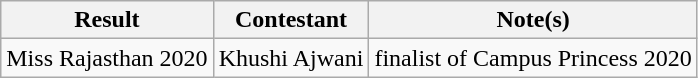<table class="wikitable">
<tr>
<th>Result</th>
<th>Contestant</th>
<th>Note(s)</th>
</tr>
<tr>
<td>Miss Rajasthan 2020</td>
<td>Khushi Ajwani</td>
<td>finalist of Campus Princess 2020</td>
</tr>
</table>
